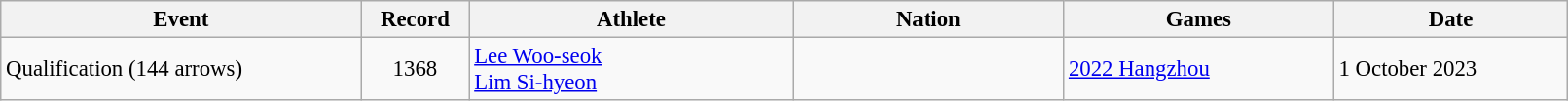<table class="wikitable" style="font-size:95%; width: 85%;">
<tr>
<th width=20%>Event</th>
<th width=6%>Record</th>
<th width=18%>Athlete</th>
<th width=15%>Nation</th>
<th width=15%>Games</th>
<th width=13%>Date</th>
</tr>
<tr>
<td>Qualification (144 arrows)</td>
<td align="center">1368</td>
<td><a href='#'>Lee Woo-seok</a><br><a href='#'>Lim Si-hyeon</a></td>
<td></td>
<td><a href='#'>2022 Hangzhou</a></td>
<td>1 October 2023</td>
</tr>
</table>
